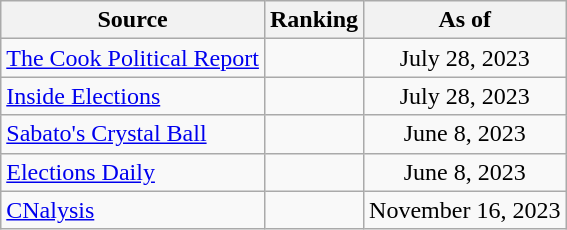<table class="wikitable" style="text-align:center">
<tr>
<th>Source</th>
<th>Ranking</th>
<th>As of</th>
</tr>
<tr>
<td align=left><a href='#'>The Cook Political Report</a></td>
<td></td>
<td>July 28, 2023</td>
</tr>
<tr>
<td align=left><a href='#'>Inside Elections</a></td>
<td></td>
<td>July 28, 2023</td>
</tr>
<tr>
<td align=left><a href='#'>Sabato's Crystal Ball</a></td>
<td></td>
<td>June 8, 2023</td>
</tr>
<tr>
<td align=left><a href='#'>Elections Daily</a></td>
<td></td>
<td>June 8, 2023</td>
</tr>
<tr>
<td align=left><a href='#'>CNalysis</a></td>
<td></td>
<td>November 16, 2023</td>
</tr>
</table>
